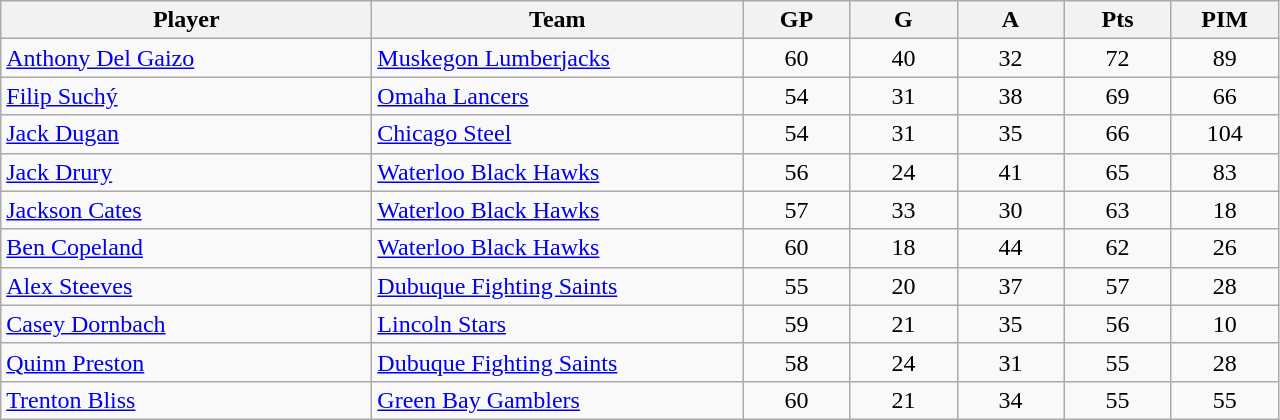<table class="wikitable sortable" style="text-align: center">
<tr>
<td class="unsortable" align=center bgcolor=#F2F2F2 style="width: 15em"><strong>Player</strong></td>
<th style="width: 15em">Team</th>
<th style="width: 4em">GP</th>
<th style="width: 4em">G</th>
<th style="width: 4em">A</th>
<th style="width: 4em">Pts</th>
<th style="width: 4em">PIM</th>
</tr>
<tr>
<td align=left><a href='#'>Anthony Del Gaizo</a></td>
<td align=left><a href='#'>Muskegon Lumberjacks</a></td>
<td>60</td>
<td>40</td>
<td>32</td>
<td>72</td>
<td>89</td>
</tr>
<tr>
<td align=left><a href='#'>Filip Suchý</a></td>
<td align=left><a href='#'>Omaha Lancers</a></td>
<td>54</td>
<td>31</td>
<td>38</td>
<td>69</td>
<td>66</td>
</tr>
<tr>
<td align=left><a href='#'>Jack Dugan</a></td>
<td align=left><a href='#'>Chicago Steel</a></td>
<td>54</td>
<td>31</td>
<td>35</td>
<td>66</td>
<td>104</td>
</tr>
<tr>
<td align=left><a href='#'>Jack Drury</a></td>
<td align=left><a href='#'>Waterloo Black Hawks</a></td>
<td>56</td>
<td>24</td>
<td>41</td>
<td>65</td>
<td>83</td>
</tr>
<tr>
<td align=left><a href='#'>Jackson Cates</a></td>
<td align=left><a href='#'>Waterloo Black Hawks</a></td>
<td>57</td>
<td>33</td>
<td>30</td>
<td>63</td>
<td>18</td>
</tr>
<tr>
<td align=left><a href='#'>Ben Copeland</a></td>
<td align=left><a href='#'>Waterloo Black Hawks</a></td>
<td>60</td>
<td>18</td>
<td>44</td>
<td>62</td>
<td>26</td>
</tr>
<tr>
<td align=left><a href='#'>Alex Steeves</a></td>
<td align=left><a href='#'>Dubuque Fighting Saints</a></td>
<td>55</td>
<td>20</td>
<td>37</td>
<td>57</td>
<td>28</td>
</tr>
<tr>
<td align=left><a href='#'>Casey Dornbach</a></td>
<td align=left><a href='#'>Lincoln Stars</a></td>
<td>59</td>
<td>21</td>
<td>35</td>
<td>56</td>
<td>10</td>
</tr>
<tr>
<td align=left><a href='#'>Quinn Preston</a></td>
<td align=left><a href='#'>Dubuque Fighting Saints</a></td>
<td>58</td>
<td>24</td>
<td>31</td>
<td>55</td>
<td>28</td>
</tr>
<tr>
<td align=left><a href='#'>Trenton Bliss</a></td>
<td align=left><a href='#'>Green Bay Gamblers</a></td>
<td>60</td>
<td>21</td>
<td>34</td>
<td>55</td>
<td>55</td>
</tr>
</table>
